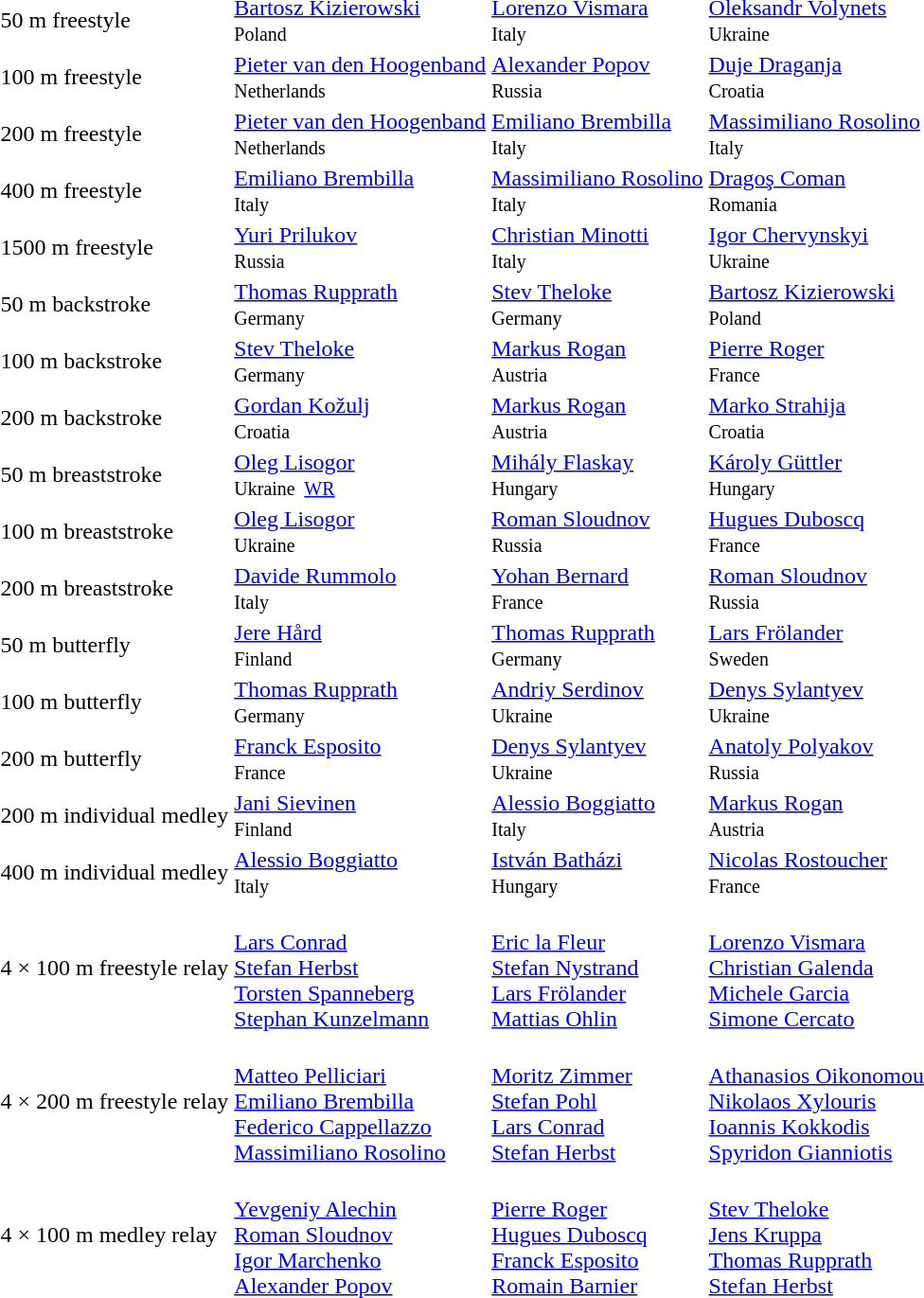<table>
<tr>
<td>50 m freestyle</td>
<td> <a href='#'>Bartosz Kizierowski</a><br><small>Poland</small></td>
<td> <a href='#'>Lorenzo Vismara</a><br><small>Italy</small></td>
<td> <a href='#'>Oleksandr Volynets</a><br><small>Ukraine</small></td>
</tr>
<tr>
<td>100 m freestyle</td>
<td> <a href='#'>Pieter van den Hoogenband</a><br><small>Netherlands</small></td>
<td> <a href='#'>Alexander Popov</a><br><small>Russia</small></td>
<td> <a href='#'>Duje Draganja</a><br><small>Croatia</small></td>
</tr>
<tr>
<td>200 m freestyle</td>
<td> <a href='#'>Pieter van den Hoogenband</a><br><small>Netherlands</small></td>
<td> <a href='#'>Emiliano Brembilla</a><br><small>Italy</small></td>
<td> <a href='#'>Massimiliano Rosolino</a><br><small>Italy</small></td>
</tr>
<tr>
<td>400 m freestyle</td>
<td> <a href='#'>Emiliano Brembilla</a><br><small>Italy</small></td>
<td> <a href='#'>Massimiliano Rosolino</a><br><small>Italy</small></td>
<td> <a href='#'>Dragoş Coman</a><br><small>Romania</small></td>
</tr>
<tr>
<td>1500 m freestyle</td>
<td> <a href='#'>Yuri Prilukov</a><br><small>Russia</small></td>
<td> <a href='#'>Christian Minotti</a><br><small>Italy</small></td>
<td> <a href='#'>Igor Chervynskyi</a><br><small>Ukraine</small></td>
</tr>
<tr>
<td>50 m backstroke</td>
<td> <a href='#'>Thomas Rupprath</a><br><small>Germany</small></td>
<td> <a href='#'>Stev Theloke</a><br><small>Germany</small></td>
<td> <a href='#'>Bartosz Kizierowski</a><br><small>Poland</small></td>
</tr>
<tr>
<td>100 m backstroke</td>
<td> <a href='#'>Stev Theloke</a><br><small>Germany</small></td>
<td> <a href='#'>Markus Rogan</a><br><small>Austria</small></td>
<td> <a href='#'>Pierre Roger</a><br><small>France</small></td>
</tr>
<tr>
<td>200 m backstroke</td>
<td> <a href='#'>Gordan Kožulj</a><br><small>Croatia</small></td>
<td> <a href='#'>Markus Rogan</a><br><small>Austria</small></td>
<td> <a href='#'>Marko Strahija</a><br><small>Croatia</small></td>
</tr>
<tr>
<td>50 m breaststroke</td>
<td> <a href='#'>Oleg Lisogor</a><br><small>Ukraine   <a href='#'>WR</a></small></td>
<td> <a href='#'>Mihály Flaskay</a><br><small>Hungary</small></td>
<td> <a href='#'>Károly Güttler</a><br><small>Hungary</small></td>
</tr>
<tr>
<td>100 m breaststroke</td>
<td> <a href='#'>Oleg Lisogor</a><br><small>Ukraine</small></td>
<td> <a href='#'>Roman Sloudnov</a><br><small>Russia</small></td>
<td> <a href='#'>Hugues Duboscq</a><br><small>France</small></td>
</tr>
<tr>
<td>200 m breaststroke</td>
<td> <a href='#'>Davide Rummolo</a><br><small>Italy</small></td>
<td> <a href='#'>Yohan Bernard</a><br><small>France</small></td>
<td> <a href='#'>Roman Sloudnov</a><br><small>Russia</small></td>
</tr>
<tr>
<td>50 m butterfly</td>
<td> <a href='#'>Jere Hård</a><br><small>Finland</small></td>
<td> <a href='#'>Thomas Rupprath</a><br><small>Germany</small></td>
<td> <a href='#'>Lars Frölander</a><br><small>Sweden</small></td>
</tr>
<tr>
<td>100 m butterfly</td>
<td> <a href='#'>Thomas Rupprath</a><br><small>Germany</small></td>
<td> <a href='#'>Andriy Serdinov</a><br><small>Ukraine</small></td>
<td> <a href='#'>Denys Sylantyev</a><br><small>Ukraine</small></td>
</tr>
<tr>
<td>200 m butterfly</td>
<td> <a href='#'>Franck Esposito</a><br><small>France</small></td>
<td> <a href='#'>Denys Sylantyev</a><br><small>Ukraine</small></td>
<td> <a href='#'>Anatoly Polyakov</a><br><small>Russia</small></td>
</tr>
<tr>
<td>200 m individual medley</td>
<td> <a href='#'>Jani Sievinen</a><br><small>Finland</small></td>
<td> <a href='#'>Alessio Boggiatto</a><br><small>Italy</small></td>
<td> <a href='#'>Markus Rogan</a><br><small>Austria</small></td>
</tr>
<tr>
<td>400 m individual medley</td>
<td> <a href='#'>Alessio Boggiatto</a><br><small>Italy</small></td>
<td> <a href='#'>István Batházi</a><br><small>Hungary</small></td>
<td> <a href='#'>Nicolas Rostoucher</a><br><small>France</small></td>
</tr>
<tr>
<td>4 × 100 m freestyle relay</td>
<td><br> <a href='#'>Lars Conrad</a><br> <a href='#'>Stefan Herbst</a><br> <a href='#'>Torsten Spanneberg</a><br> <a href='#'>Stephan Kunzelmann</a></td>
<td><br> <a href='#'>Eric la Fleur</a><br> <a href='#'>Stefan Nystrand</a><br> <a href='#'>Lars Frölander</a><br> <a href='#'>Mattias Ohlin</a></td>
<td><br> <a href='#'>Lorenzo Vismara</a><br> <a href='#'>Christian Galenda</a><br> <a href='#'>Michele Garcia</a><br> <a href='#'>Simone Cercato</a></td>
</tr>
<tr>
<td>4 × 200 m freestyle relay</td>
<td><br> <a href='#'>Matteo Pelliciari</a><br> <a href='#'>Emiliano Brembilla</a><br> <a href='#'>Federico Cappellazzo</a><br> <a href='#'>Massimiliano Rosolino</a></td>
<td><br> <a href='#'>Moritz Zimmer</a><br> <a href='#'>Stefan Pohl</a><br> <a href='#'>Lars Conrad</a><br> <a href='#'>Stefan Herbst</a></td>
<td><br> <a href='#'>Athanasios Oikonomou</a><br> <a href='#'>Nikolaos Xylouris</a><br> <a href='#'>Ioannis Kokkodis</a><br> <a href='#'>Spyridon Gianniotis</a></td>
</tr>
<tr>
<td>4 × 100 m medley relay</td>
<td><br> <a href='#'>Yevgeniy Alechin</a><br> <a href='#'>Roman Sloudnov</a><br> <a href='#'>Igor Marchenko</a><br> <a href='#'>Alexander Popov</a></td>
<td><br> <a href='#'>Pierre Roger</a><br> <a href='#'>Hugues Duboscq</a><br> <a href='#'>Franck Esposito</a><br> <a href='#'>Romain Barnier</a></td>
<td><br> <a href='#'>Stev Theloke</a><br> <a href='#'>Jens Kruppa</a><br> <a href='#'>Thomas Rupprath</a><br> <a href='#'>Stefan Herbst</a></td>
</tr>
</table>
